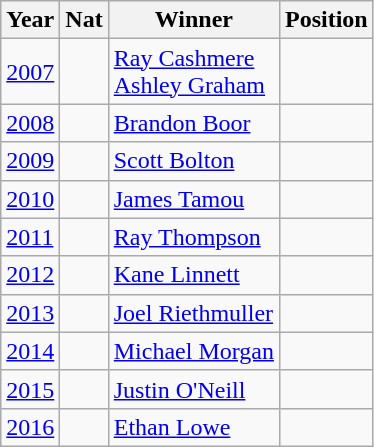<table class="wikitable">
<tr>
<th>Year</th>
<th>Nat</th>
<th>Winner</th>
<th>Position</th>
</tr>
<tr>
<td><a href='#'>2007</a></td>
<td><br></td>
<td><a href='#'>Ray Cashmere</a><br><a href='#'>Ashley Graham</a></td>
<td><br></td>
</tr>
<tr>
<td><a href='#'>2008</a></td>
<td></td>
<td><a href='#'>Brandon Boor</a></td>
<td></td>
</tr>
<tr>
<td><a href='#'>2009</a></td>
<td></td>
<td><a href='#'>Scott Bolton</a></td>
<td></td>
</tr>
<tr>
<td><a href='#'>2010</a></td>
<td></td>
<td><a href='#'>James Tamou</a></td>
<td></td>
</tr>
<tr>
<td><a href='#'>2011</a></td>
<td></td>
<td><a href='#'>Ray Thompson</a></td>
<td></td>
</tr>
<tr>
<td><a href='#'>2012</a></td>
<td></td>
<td><a href='#'>Kane Linnett</a></td>
<td></td>
</tr>
<tr>
<td><a href='#'>2013</a></td>
<td></td>
<td><a href='#'>Joel Riethmuller</a></td>
<td></td>
</tr>
<tr>
<td><a href='#'>2014</a></td>
<td></td>
<td><a href='#'>Michael Morgan</a></td>
<td></td>
</tr>
<tr>
<td><a href='#'>2015</a></td>
<td></td>
<td><a href='#'>Justin O'Neill</a></td>
<td></td>
</tr>
<tr>
<td><a href='#'>2016</a></td>
<td></td>
<td><a href='#'>Ethan Lowe</a></td>
<td></td>
</tr>
</table>
